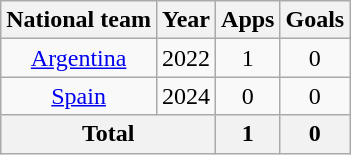<table class="wikitable" style="text-align:center">
<tr>
<th>National team</th>
<th>Year</th>
<th>Apps</th>
<th>Goals</th>
</tr>
<tr>
<td><a href='#'>Argentina</a></td>
<td>2022</td>
<td>1</td>
<td>0</td>
</tr>
<tr>
<td><a href='#'>Spain</a></td>
<td>2024</td>
<td>0</td>
<td>0</td>
</tr>
<tr>
<th colspan="2">Total</th>
<th>1</th>
<th>0</th>
</tr>
</table>
